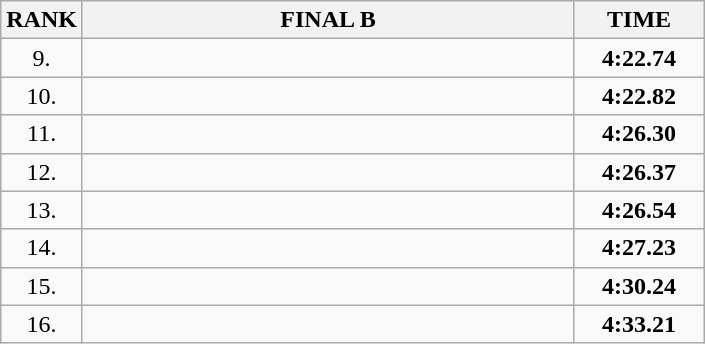<table class="wikitable">
<tr>
<th>RANK</th>
<th style="width: 20em">FINAL B</th>
<th style="width: 5em">TIME</th>
</tr>
<tr>
<td align="center">9.</td>
<td></td>
<td align="center"><strong>4:22.74</strong></td>
</tr>
<tr>
<td align="center">10.</td>
<td></td>
<td align="center"><strong>4:22.82</strong></td>
</tr>
<tr>
<td align="center">11.</td>
<td></td>
<td align="center"><strong>4:26.30</strong></td>
</tr>
<tr>
<td align="center">12.</td>
<td></td>
<td align="center"><strong>4:26.37</strong></td>
</tr>
<tr>
<td align="center">13.</td>
<td></td>
<td align="center"><strong>4:26.54</strong></td>
</tr>
<tr>
<td align="center">14.</td>
<td></td>
<td align="center"><strong>4:27.23</strong></td>
</tr>
<tr>
<td align="center">15.</td>
<td></td>
<td align="center"><strong>4:30.24</strong></td>
</tr>
<tr>
<td align="center">16.</td>
<td></td>
<td align="center"><strong>4:33.21</strong></td>
</tr>
</table>
